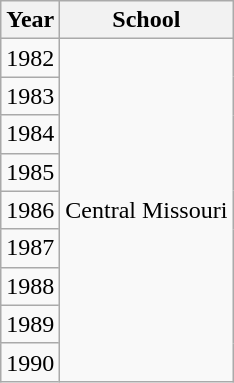<table class="wikitable" style="text-align:center">
<tr>
<th>Year</th>
<th>School</th>
</tr>
<tr>
<td>1982</td>
<td rowspan=9>Central Missouri</td>
</tr>
<tr>
<td>1983</td>
</tr>
<tr>
<td>1984</td>
</tr>
<tr>
<td>1985</td>
</tr>
<tr>
<td>1986</td>
</tr>
<tr>
<td>1987</td>
</tr>
<tr>
<td>1988</td>
</tr>
<tr>
<td>1989</td>
</tr>
<tr>
<td>1990</td>
</tr>
</table>
